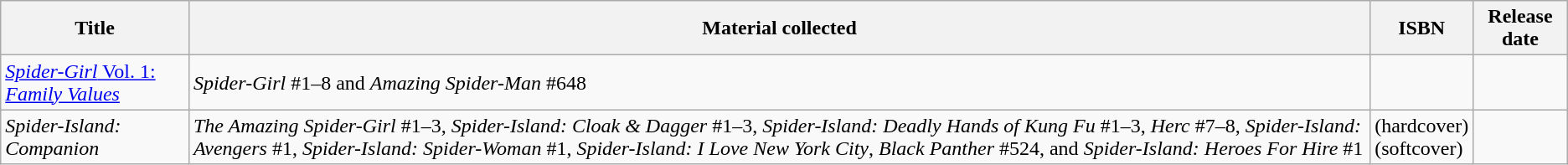<table class="wikitable">
<tr>
<th>Title</th>
<th>Material collected</th>
<th>ISBN</th>
<th>Release date</th>
</tr>
<tr>
<td><a href='#'><em>Spider-Girl</em> Vol. 1: <em>Family Values</em></a></td>
<td><em>Spider-Girl</em> #1–8 and <em>Amazing Spider-Man</em> #648</td>
<td></td>
<td></td>
</tr>
<tr>
<td><em>Spider-Island: Companion</em></td>
<td><em>The Amazing Spider-Girl</em> #1–3, <em>Spider-Island: Cloak & Dagger</em> #1–3, <em>Spider-Island: Deadly Hands of Kung Fu</em> #1–3, <em>Herc</em> #7–8, <em>Spider-Island: Avengers</em> #1, <em>Spider-Island: Spider-Woman</em> #1, <em>Spider-Island: I Love New York City</em>, <em>Black Panther</em> #524, and <em>Spider-Island: Heroes For Hire</em> #1</td>
<td> (hardcover)<br> (softcover)</td>
<td></td>
</tr>
</table>
